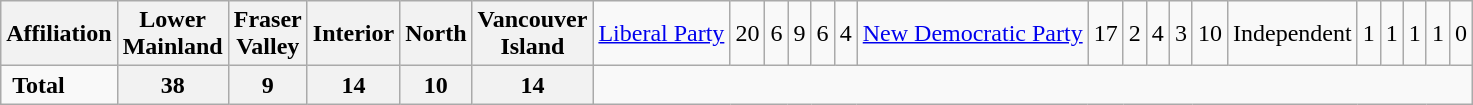<table class="wikitable">
<tr>
<th colspan="2">Affiliation</th>
<th>Lower<br>Mainland</th>
<th>Fraser<br>Valley</th>
<th>Interior</th>
<th>North</th>
<th>Vancouver<br>Island<br></th>
<td><a href='#'>Liberal Party</a></td>
<td>20</td>
<td>6</td>
<td>9</td>
<td>6</td>
<td>4<br></td>
<td><a href='#'>New Democratic Party</a></td>
<td>17</td>
<td>2</td>
<td>4</td>
<td>3</td>
<td>10<br></td>
<td>Independent</td>
<td>1</td>
<td>1</td>
<td>1</td>
<td>1</td>
<td>0</td>
</tr>
<tr>
<td colspan="2"> <strong>Total</strong></td>
<th>38</th>
<th>9</th>
<th>14</th>
<th>10</th>
<th>14</th>
</tr>
</table>
